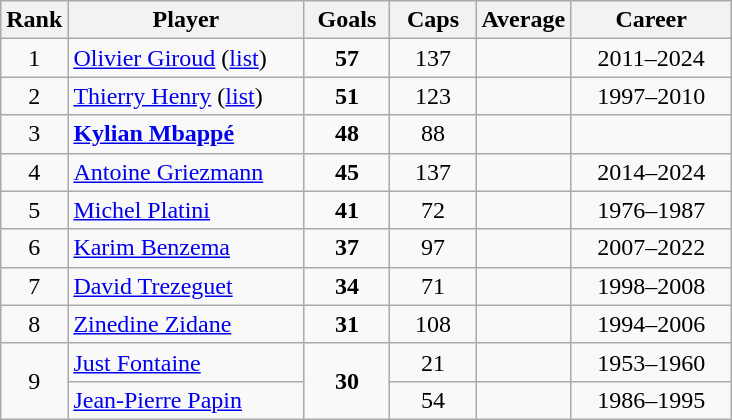<table class="wikitable sortable" style="text-align:center;">
<tr>
<th width="30">Rank</th>
<th style="width:150px;">Player</th>
<th width="50">Goals</th>
<th width="50">Caps</th>
<th width="50">Average</th>
<th style="width:100px;">Career</th>
</tr>
<tr>
<td>1</td>
<td style="text-align:left;"><a href='#'>Olivier Giroud</a> (<a href='#'>list</a>)</td>
<td><strong>57</strong></td>
<td>137</td>
<td></td>
<td>2011–2024</td>
</tr>
<tr>
<td>2</td>
<td style="text-align:left;"><a href='#'>Thierry Henry</a> (<a href='#'>list</a>)</td>
<td><strong>51</strong></td>
<td>123</td>
<td></td>
<td>1997–2010</td>
</tr>
<tr>
<td>3</td>
<td style="text-align:left;"><strong><a href='#'>Kylian Mbappé</a></strong></td>
<td><strong>48</strong></td>
<td>88</td>
<td></td>
<td></td>
</tr>
<tr>
<td>4</td>
<td style="text-align:left;"><a href='#'>Antoine Griezmann</a></td>
<td><strong>45</strong></td>
<td>137</td>
<td></td>
<td>2014–2024</td>
</tr>
<tr>
<td>5</td>
<td style="text-align:left;"><a href='#'>Michel Platini</a></td>
<td><strong>41</strong></td>
<td>72</td>
<td></td>
<td>1976–1987</td>
</tr>
<tr>
<td>6</td>
<td style="text-align:left;"><a href='#'>Karim Benzema</a></td>
<td><strong>37</strong></td>
<td>97</td>
<td></td>
<td>2007–2022</td>
</tr>
<tr>
<td>7</td>
<td style="text-align:left;"><a href='#'>David Trezeguet</a></td>
<td><strong>34</strong></td>
<td>71</td>
<td></td>
<td>1998–2008</td>
</tr>
<tr>
<td>8</td>
<td style="text-align:left;"><a href='#'>Zinedine Zidane</a></td>
<td><strong>31</strong></td>
<td>108</td>
<td></td>
<td>1994–2006</td>
</tr>
<tr>
<td rowspan="2">9</td>
<td style="text-align:left;"><a href='#'>Just Fontaine</a></td>
<td rowspan="2"><strong>30</strong></td>
<td>21</td>
<td></td>
<td>1953–1960</td>
</tr>
<tr>
<td style="text-align:left;"><a href='#'>Jean-Pierre Papin</a></td>
<td>54</td>
<td></td>
<td>1986–1995</td>
</tr>
</table>
